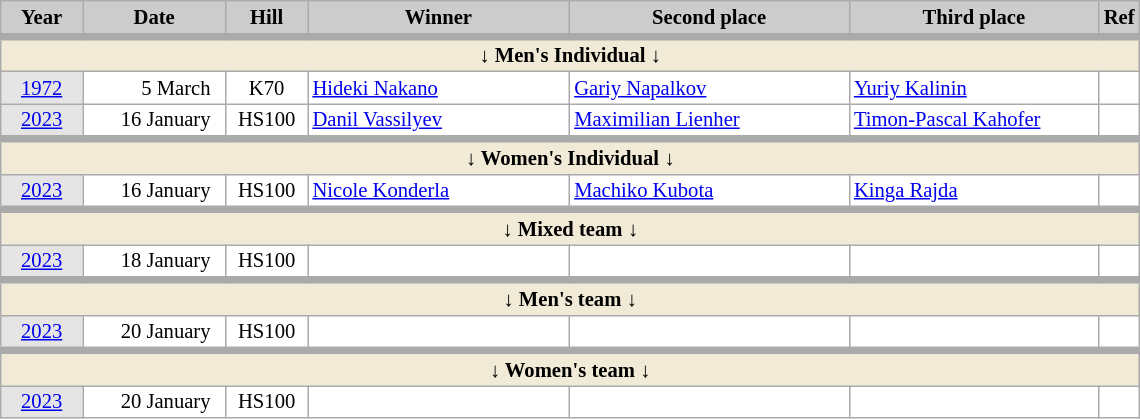<table class="wikitable plainrowheaders" style="background:#fff; font-size:86%; line-height:15px; border:grey solid 1px; border-collapse:collapse;">
<tr style="background:#ccc; text-align:center;">
<th style="background:#ccc;" width="48">Year</th>
<th style="background:#ccc;" width="89">Date</th>
<th style="background:#ccc;" width="48">Hill</th>
<th style="background:#ccc;" width="168">Winner</th>
<th style="background:#ccc;" width="180">Second place</th>
<th style="background:#ccc;" width="160">Third place</th>
<th style="background:#ccc;">Ref</th>
</tr>
<tr>
<td align=center colspan=7 bgcolor=#F0EAD6 style="border-top-width:5px"><strong>↓ Men's Individual ↓</strong></td>
</tr>
<tr>
<td align=center bgcolor=#E5E5E5><a href='#'>1972</a></td>
<td align=right>5 March  </td>
<td align=center>K70</td>
<td> <a href='#'>Hideki Nakano</a></td>
<td> <a href='#'>Gariy Napalkov</a></td>
<td> <a href='#'>Yuriy Kalinin</a></td>
<td><small></small></td>
</tr>
<tr>
<td align=center bgcolor=#E5E5E5><a href='#'>2023</a></td>
<td align=right>16 January  </td>
<td align=center>HS100</td>
<td> <a href='#'>Danil Vassilyev</a></td>
<td> <a href='#'>Maximilian Lienher</a></td>
<td> <a href='#'>Timon-Pascal Kahofer</a></td>
<td></td>
</tr>
<tr>
<td align=center colspan=7 bgcolor=#F0EAD6 style="border-top-width:5px"><strong>↓ Women's Individual ↓</strong></td>
</tr>
<tr>
<td align=center bgcolor=#E5E5E5><a href='#'>2023</a></td>
<td align=right>16 January  </td>
<td align=center>HS100</td>
<td> <a href='#'>Nicole Konderla</a></td>
<td> <a href='#'>Machiko Kubota</a></td>
<td> <a href='#'>Kinga Rajda</a></td>
<td></td>
</tr>
<tr>
<td align=center colspan=7 bgcolor=#F0EAD6 style="border-top-width:5px"><strong>↓ Mixed team ↓</strong></td>
</tr>
<tr>
<td align=center bgcolor=#E5E5E5><a href='#'>2023</a></td>
<td align=right>18 January  </td>
<td align=center>HS100</td>
<td></td>
<td></td>
<td></td>
<td></td>
</tr>
<tr>
<td align=center colspan=7 bgcolor=#F0EAD6 style="border-top-width:5px"><strong>↓ Men's team ↓</strong></td>
</tr>
<tr>
<td align=center bgcolor=#E5E5E5><a href='#'>2023</a></td>
<td align=right>20 January  </td>
<td align=center>HS100</td>
<td></td>
<td></td>
<td></td>
<td></td>
</tr>
<tr>
<td align=center colspan=7 bgcolor=#F0EAD6 style="border-top-width:5px"><strong>↓ Women's team ↓</strong></td>
</tr>
<tr>
<td align=center bgcolor=#E5E5E5><a href='#'>2023</a></td>
<td align=right>20 January  </td>
<td align=center>HS100</td>
<td></td>
<td></td>
<td></td>
<td></td>
</tr>
</table>
